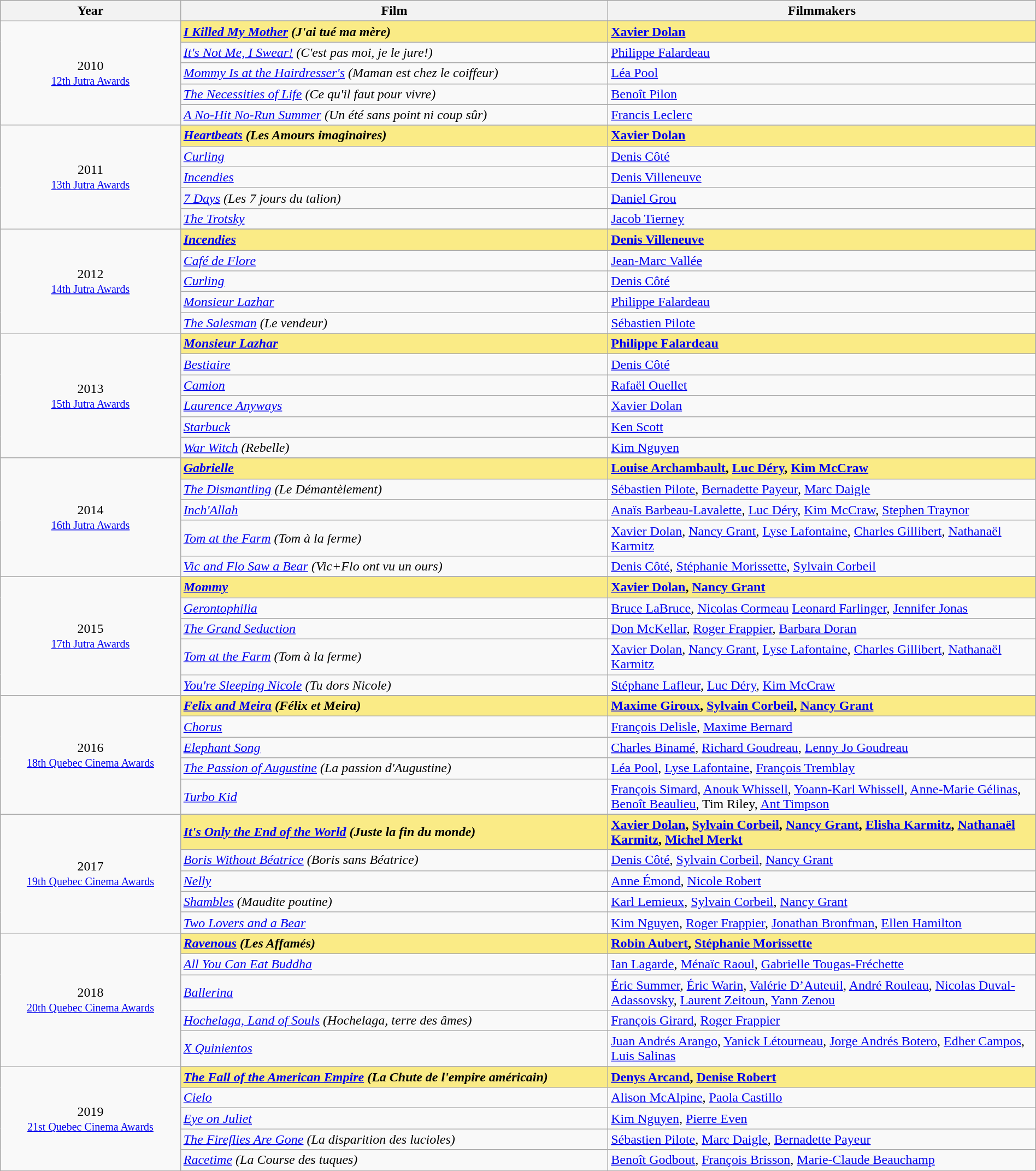<table class="wikitable" style="width:100%;">
<tr style="background:#bebebe;">
<th style="width:8%;">Year</th>
<th style="width:19%;">Film</th>
<th style="width:19%;">Filmmakers</th>
</tr>
<tr>
<td rowspan="6" align="center">2010 <br> <small><a href='#'>12th Jutra Awards</a></small></td>
</tr>
<tr style="background:#FAEB86">
<td><strong><em><a href='#'>I Killed My Mother</a> (J'ai tué ma mère)</em></strong></td>
<td><strong><a href='#'>Xavier Dolan</a></strong></td>
</tr>
<tr>
<td><em><a href='#'>It's Not Me, I Swear!</a> (C'est pas moi, je le jure!)</em></td>
<td><a href='#'>Philippe Falardeau</a></td>
</tr>
<tr>
<td><em><a href='#'>Mommy Is at the Hairdresser's</a> (Maman est chez le coiffeur)</em></td>
<td><a href='#'>Léa Pool</a></td>
</tr>
<tr>
<td><em><a href='#'>The Necessities of Life</a> (Ce qu'il faut pour vivre)</em></td>
<td><a href='#'>Benoît Pilon</a></td>
</tr>
<tr>
<td><em><a href='#'>A No-Hit No-Run Summer</a> (Un été sans point ni coup sûr)</em></td>
<td><a href='#'>Francis Leclerc</a></td>
</tr>
<tr>
<td rowspan="6" align="center">2011 <br> <small><a href='#'>13th Jutra Awards</a></small></td>
</tr>
<tr style="background:#FAEB86">
<td><strong><em><a href='#'>Heartbeats</a> (Les Amours imaginaires)</em></strong></td>
<td><strong><a href='#'>Xavier Dolan</a></strong></td>
</tr>
<tr>
<td><em><a href='#'>Curling</a></em></td>
<td><a href='#'>Denis Côté</a></td>
</tr>
<tr>
<td><em><a href='#'>Incendies</a></em></td>
<td><a href='#'>Denis Villeneuve</a></td>
</tr>
<tr>
<td><em><a href='#'>7 Days</a> (Les 7 jours du talion)</em></td>
<td><a href='#'>Daniel Grou</a></td>
</tr>
<tr>
<td><em><a href='#'>The Trotsky</a></em></td>
<td><a href='#'>Jacob Tierney</a></td>
</tr>
<tr>
<td rowspan="6" align="center">2012 <br> <small><a href='#'>14th Jutra Awards</a></small></td>
</tr>
<tr style="background:#FAEB86">
<td><strong><em><a href='#'>Incendies</a></em></strong></td>
<td><strong><a href='#'>Denis Villeneuve</a></strong></td>
</tr>
<tr>
<td><em><a href='#'>Café de Flore</a></em></td>
<td><a href='#'>Jean-Marc Vallée</a></td>
</tr>
<tr>
<td><em><a href='#'>Curling</a></em></td>
<td><a href='#'>Denis Côté</a></td>
</tr>
<tr>
<td><em><a href='#'>Monsieur Lazhar</a></em></td>
<td><a href='#'>Philippe Falardeau</a></td>
</tr>
<tr>
<td><em><a href='#'>The Salesman</a> (Le vendeur)</em></td>
<td><a href='#'>Sébastien Pilote</a></td>
</tr>
<tr>
<td rowspan="7" align="center">2013 <br> <small><a href='#'>15th Jutra Awards</a></small></td>
</tr>
<tr style="background:#FAEB86">
<td><strong><em><a href='#'>Monsieur Lazhar</a></em></strong></td>
<td><strong><a href='#'>Philippe Falardeau</a></strong></td>
</tr>
<tr>
<td><em><a href='#'>Bestiaire</a></em></td>
<td><a href='#'>Denis Côté</a></td>
</tr>
<tr>
<td><em><a href='#'>Camion</a></em></td>
<td><a href='#'>Rafaël Ouellet</a></td>
</tr>
<tr>
<td><em><a href='#'>Laurence Anyways</a></em></td>
<td><a href='#'>Xavier Dolan</a></td>
</tr>
<tr>
<td><em><a href='#'>Starbuck</a></em></td>
<td><a href='#'>Ken Scott</a></td>
</tr>
<tr>
<td><em><a href='#'>War Witch</a> (Rebelle)</em></td>
<td><a href='#'>Kim Nguyen</a></td>
</tr>
<tr>
<td rowspan="6" align="center">2014 <br> <small><a href='#'>16th Jutra Awards</a></small></td>
</tr>
<tr style="background:#FAEB86">
<td><strong><em><a href='#'>Gabrielle</a></em></strong></td>
<td><strong><a href='#'>Louise Archambault</a>, <a href='#'>Luc Déry</a>, <a href='#'>Kim McCraw</a></strong></td>
</tr>
<tr>
<td><em><a href='#'>The Dismantling</a> (Le Démantèlement)</em></td>
<td><a href='#'>Sébastien Pilote</a>, <a href='#'>Bernadette Payeur</a>, <a href='#'>Marc Daigle</a></td>
</tr>
<tr>
<td><em><a href='#'>Inch'Allah</a></em></td>
<td><a href='#'>Anaïs Barbeau-Lavalette</a>, <a href='#'>Luc Déry</a>, <a href='#'>Kim McCraw</a>, <a href='#'>Stephen Traynor</a></td>
</tr>
<tr>
<td><em><a href='#'>Tom at the Farm</a> (Tom à la ferme)</em></td>
<td><a href='#'>Xavier Dolan</a>, <a href='#'>Nancy Grant</a>, <a href='#'>Lyse Lafontaine</a>, <a href='#'>Charles Gillibert</a>, <a href='#'>Nathanaël Karmitz</a></td>
</tr>
<tr>
<td><em><a href='#'>Vic and Flo Saw a Bear</a> (Vic+Flo ont vu un ours)</em></td>
<td><a href='#'>Denis Côté</a>, <a href='#'>Stéphanie Morissette</a>, <a href='#'>Sylvain Corbeil</a></td>
</tr>
<tr>
<td rowspan="6" align="center">2015 <br> <small><a href='#'>17th Jutra Awards</a></small></td>
</tr>
<tr style="background:#FAEB86">
<td><strong><em><a href='#'>Mommy</a></em></strong></td>
<td><strong><a href='#'>Xavier Dolan</a>, <a href='#'>Nancy Grant</a></strong></td>
</tr>
<tr>
<td><em><a href='#'>Gerontophilia</a></em></td>
<td><a href='#'>Bruce LaBruce</a>, <a href='#'>Nicolas Cormeau</a> <a href='#'>Leonard Farlinger</a>, <a href='#'>Jennifer Jonas</a></td>
</tr>
<tr>
<td><em><a href='#'>The Grand Seduction</a></em></td>
<td><a href='#'>Don McKellar</a>, <a href='#'>Roger Frappier</a>, <a href='#'>Barbara Doran</a></td>
</tr>
<tr>
<td><em><a href='#'>Tom at the Farm</a> (Tom à la ferme)</em></td>
<td><a href='#'>Xavier Dolan</a>, <a href='#'>Nancy Grant</a>, <a href='#'>Lyse Lafontaine</a>, <a href='#'>Charles Gillibert</a>, <a href='#'>Nathanaël Karmitz</a></td>
</tr>
<tr>
<td><em><a href='#'>You're Sleeping Nicole</a> (Tu dors Nicole)</em></td>
<td><a href='#'>Stéphane Lafleur</a>, <a href='#'>Luc Déry</a>, <a href='#'>Kim McCraw</a></td>
</tr>
<tr>
<td rowspan="6" align="center">2016 <br> <small><a href='#'>18th Quebec Cinema Awards</a></small></td>
</tr>
<tr style="background:#FAEB86">
<td><strong><em><a href='#'>Felix and Meira</a> (Félix et Meira)</em></strong></td>
<td><strong><a href='#'>Maxime Giroux</a>, <a href='#'>Sylvain Corbeil</a>, <a href='#'>Nancy Grant</a></strong></td>
</tr>
<tr>
<td><em><a href='#'>Chorus</a></em></td>
<td><a href='#'>François Delisle</a>, <a href='#'>Maxime Bernard</a></td>
</tr>
<tr>
<td><em><a href='#'>Elephant Song</a></em></td>
<td><a href='#'>Charles Binamé</a>, <a href='#'>Richard Goudreau</a>, <a href='#'>Lenny Jo Goudreau</a></td>
</tr>
<tr>
<td><em><a href='#'>The Passion of Augustine</a> (La passion d'Augustine)</em></td>
<td><a href='#'>Léa Pool</a>, <a href='#'>Lyse Lafontaine</a>, <a href='#'>François Tremblay</a></td>
</tr>
<tr>
<td><em><a href='#'>Turbo Kid</a></em></td>
<td><a href='#'>François Simard</a>, <a href='#'>Anouk Whissell</a>, <a href='#'>Yoann-Karl Whissell</a>, <a href='#'>Anne-Marie Gélinas</a>, <a href='#'>Benoît Beaulieu</a>, Tim Riley, <a href='#'>Ant Timpson</a></td>
</tr>
<tr>
<td rowspan="6" align="center">2017 <br> <small><a href='#'>19th Quebec Cinema Awards</a></small></td>
</tr>
<tr style="background:#FAEB86">
<td><strong><em><a href='#'>It's Only the End of the World</a> (Juste la fin du monde)</em></strong></td>
<td><strong><a href='#'>Xavier Dolan</a>, <a href='#'>Sylvain Corbeil</a>, <a href='#'>Nancy Grant</a>, <a href='#'>Elisha Karmitz</a>, <a href='#'>Nathanaël Karmitz</a>, <a href='#'>Michel Merkt</a></strong></td>
</tr>
<tr>
<td><em><a href='#'>Boris Without Béatrice</a> (Boris sans Béatrice)</em></td>
<td><a href='#'>Denis Côté</a>, <a href='#'>Sylvain Corbeil</a>, <a href='#'>Nancy Grant</a></td>
</tr>
<tr>
<td><em><a href='#'>Nelly</a></em></td>
<td><a href='#'>Anne Émond</a>, <a href='#'>Nicole Robert</a></td>
</tr>
<tr>
<td><em><a href='#'>Shambles</a> (Maudite poutine)</em></td>
<td><a href='#'>Karl Lemieux</a>, <a href='#'>Sylvain Corbeil</a>, <a href='#'>Nancy Grant</a></td>
</tr>
<tr>
<td><em><a href='#'>Two Lovers and a Bear</a></em></td>
<td><a href='#'>Kim Nguyen</a>, <a href='#'>Roger Frappier</a>, <a href='#'>Jonathan Bronfman</a>, <a href='#'>Ellen Hamilton</a></td>
</tr>
<tr>
<td rowspan="6" align="center">2018 <br> <small><a href='#'>20th Quebec Cinema Awards</a></small></td>
</tr>
<tr style="background:#FAEB86">
<td><strong><em><a href='#'>Ravenous</a> (Les Affamés)</em></strong></td>
<td><strong><a href='#'>Robin Aubert</a>, <a href='#'>Stéphanie Morissette</a></strong></td>
</tr>
<tr>
<td><em><a href='#'>All You Can Eat Buddha</a></em></td>
<td><a href='#'>Ian Lagarde</a>, <a href='#'>Ménaïc Raoul</a>, <a href='#'>Gabrielle Tougas-Fréchette</a></td>
</tr>
<tr>
<td><em><a href='#'>Ballerina</a></em></td>
<td><a href='#'>Éric Summer</a>, <a href='#'>Éric Warin</a>, <a href='#'>Valérie D’Auteuil</a>, <a href='#'>André Rouleau</a>, <a href='#'>Nicolas Duval-Adassovsky</a>, <a href='#'>Laurent Zeitoun</a>, <a href='#'>Yann Zenou</a></td>
</tr>
<tr>
<td><em><a href='#'>Hochelaga, Land of Souls</a> (Hochelaga, terre des âmes)</em></td>
<td><a href='#'>François Girard</a>, <a href='#'>Roger Frappier</a></td>
</tr>
<tr>
<td><em><a href='#'>X Quinientos</a></em></td>
<td><a href='#'>Juan Andrés Arango</a>, <a href='#'>Yanick Létourneau</a>, <a href='#'>Jorge Andrés Botero</a>, <a href='#'>Edher Campos</a>, <a href='#'>Luis Salinas</a></td>
</tr>
<tr>
<td rowspan="6" align="center">2019 <br> <small><a href='#'>21st Quebec Cinema Awards</a></small></td>
</tr>
<tr style="background:#FAEB86">
<td><strong><em><a href='#'>The Fall of the American Empire</a> (La Chute de l'empire américain)</em></strong></td>
<td><strong><a href='#'>Denys Arcand</a>, <a href='#'>Denise Robert</a></strong></td>
</tr>
<tr>
<td><em><a href='#'>Cielo</a></em></td>
<td><a href='#'>Alison McAlpine</a>, <a href='#'>Paola Castillo</a></td>
</tr>
<tr>
<td><em><a href='#'>Eye on Juliet</a></em></td>
<td><a href='#'>Kim Nguyen</a>, <a href='#'>Pierre Even</a></td>
</tr>
<tr>
<td><em><a href='#'>The Fireflies Are Gone</a> (La disparition des lucioles)</em></td>
<td><a href='#'>Sébastien Pilote</a>, <a href='#'>Marc Daigle</a>, <a href='#'>Bernadette Payeur</a></td>
</tr>
<tr>
<td><em><a href='#'>Racetime</a> (La Course des tuques)</em></td>
<td><a href='#'>Benoît Godbout</a>, <a href='#'>François Brisson</a>, <a href='#'>Marie-Claude Beauchamp</a></td>
</tr>
</table>
